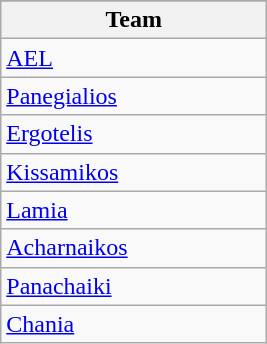<table class="wikitable">
<tr>
</tr>
<tr>
<th width=170>Team</th>
</tr>
<tr>
<td><a href='#'>AEL</a></td>
</tr>
<tr>
<td><a href='#'>Panegialios</a></td>
</tr>
<tr>
<td><a href='#'>Ergotelis</a></td>
</tr>
<tr>
<td><a href='#'>Kissamikos</a></td>
</tr>
<tr>
<td><a href='#'>Lamia</a></td>
</tr>
<tr>
<td><a href='#'>Acharnaikos</a></td>
</tr>
<tr>
<td><a href='#'>Panachaiki</a></td>
</tr>
<tr>
<td><a href='#'>Chania</a></td>
</tr>
</table>
